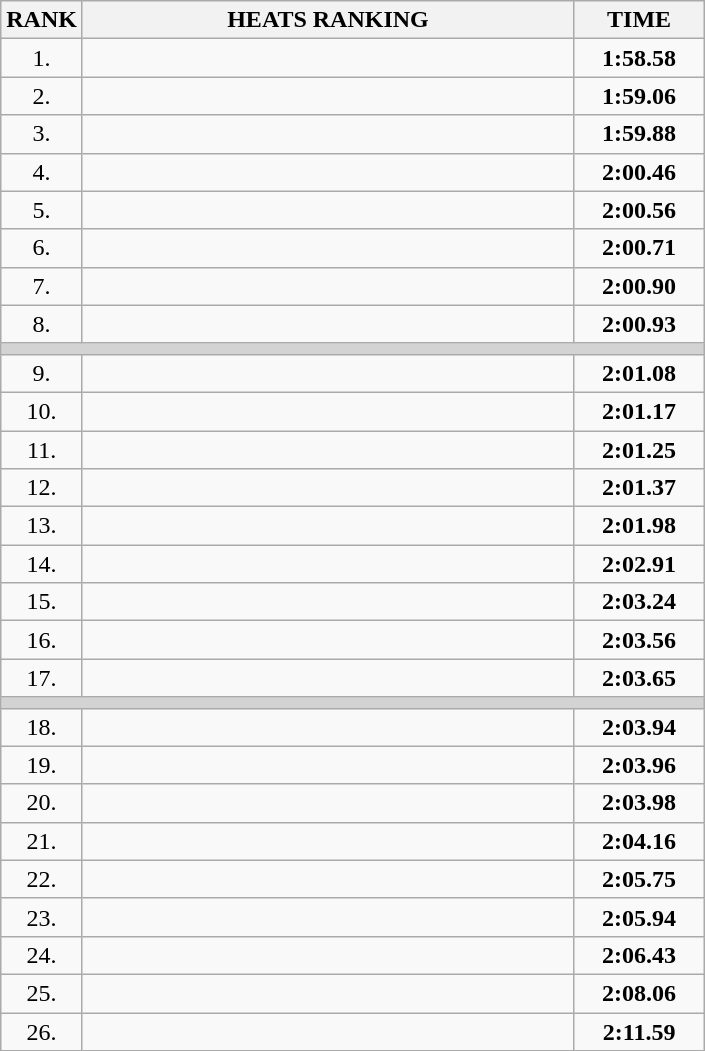<table class="wikitable">
<tr>
<th>RANK</th>
<th style="width: 20em">HEATS RANKING</th>
<th style="width: 5em">TIME</th>
</tr>
<tr>
<td align="center">1.</td>
<td></td>
<td align="center"><strong>1:58.58</strong></td>
</tr>
<tr>
<td align="center">2.</td>
<td></td>
<td align="center"><strong>1:59.06</strong></td>
</tr>
<tr>
<td align="center">3.</td>
<td></td>
<td align="center"><strong>1:59.88</strong></td>
</tr>
<tr>
<td align="center">4.</td>
<td></td>
<td align="center"><strong>2:00.46</strong></td>
</tr>
<tr>
<td align="center">5.</td>
<td></td>
<td align="center"><strong>2:00.56</strong></td>
</tr>
<tr>
<td align="center">6.</td>
<td></td>
<td align="center"><strong>2:00.71</strong></td>
</tr>
<tr>
<td align="center">7.</td>
<td></td>
<td align="center"><strong>2:00.90</strong></td>
</tr>
<tr>
<td align="center">8.</td>
<td></td>
<td align="center"><strong>2:00.93</strong></td>
</tr>
<tr>
<td colspan=3 bgcolor=lightgray></td>
</tr>
<tr>
<td align="center">9.</td>
<td></td>
<td align="center"><strong>2:01.08</strong></td>
</tr>
<tr>
<td align="center">10.</td>
<td></td>
<td align="center"><strong>2:01.17</strong></td>
</tr>
<tr>
<td align="center">11.</td>
<td> </td>
<td align="center"><strong>2:01.25</strong></td>
</tr>
<tr>
<td align="center">12.</td>
<td></td>
<td align="center"><strong>2:01.37</strong></td>
</tr>
<tr>
<td align="center">13.</td>
<td></td>
<td align="center"><strong>2:01.98</strong></td>
</tr>
<tr>
<td align="center">14.</td>
<td></td>
<td align="center"><strong>2:02.91</strong></td>
</tr>
<tr>
<td align="center">15.</td>
<td></td>
<td align="center"><strong>2:03.24</strong></td>
</tr>
<tr>
<td align="center">16.</td>
<td></td>
<td align="center"><strong>2:03.56</strong></td>
</tr>
<tr>
<td align="center">17.</td>
<td></td>
<td align="center"><strong>2:03.65</strong></td>
</tr>
<tr>
<td colspan=3 bgcolor=lightgray></td>
</tr>
<tr>
<td align="center">18.</td>
<td></td>
<td align="center"><strong>2:03.94</strong></td>
</tr>
<tr>
<td align="center">19.</td>
<td></td>
<td align="center"><strong>2:03.96</strong></td>
</tr>
<tr>
<td align="center">20.</td>
<td></td>
<td align="center"><strong>2:03.98</strong></td>
</tr>
<tr>
<td align="center">21.</td>
<td></td>
<td align="center"><strong>2:04.16</strong></td>
</tr>
<tr>
<td align="center">22.</td>
<td></td>
<td align="center"><strong>2:05.75</strong></td>
</tr>
<tr>
<td align="center">23.</td>
<td></td>
<td align="center"><strong>2:05.94</strong></td>
</tr>
<tr>
<td align="center">24.</td>
<td></td>
<td align="center"><strong>2:06.43</strong></td>
</tr>
<tr>
<td align="center">25.</td>
<td></td>
<td align="center"><strong>2:08.06</strong></td>
</tr>
<tr>
<td align="center">26.</td>
<td></td>
<td align="center"><strong>2:11.59</strong></td>
</tr>
</table>
